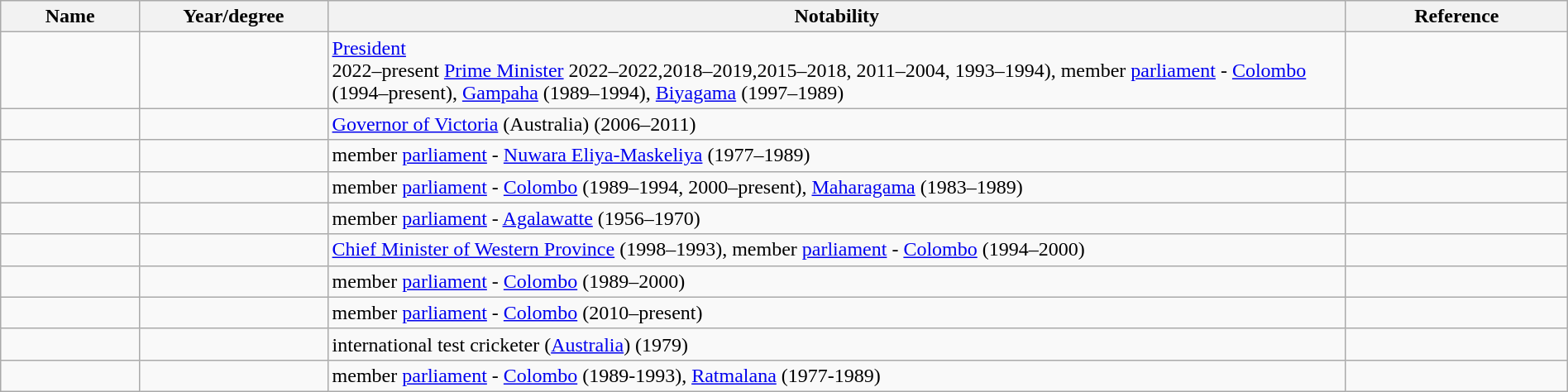<table class="wikitable sortable" style="width:100%">
<tr>
<th style="width:*;">Name</th>
<th style="width:12%;">Year/degree</th>
<th style="width:65%;" class="unsortable">Notability</th>
<th style="width:*;" class="unsortable">Reference</th>
</tr>
<tr>
<td></td>
<td style="text-align:center;"></td>
<td><a href='#'>President</a><br>2022–present 
<a href='#'>Prime Minister</a> 2022–2022,2018–2019,2015–2018, 2011–2004, 1993–1994), member <a href='#'>parliament</a> - <a href='#'>Colombo</a> (1994–present), <a href='#'>Gampaha</a> (1989–1994), <a href='#'>Biyagama</a> (1997–1989)</td>
<td style="text-align:center;"></td>
</tr>
<tr>
<td></td>
<td style="text-align:center;"></td>
<td><a href='#'>Governor of Victoria</a> (Australia) (2006–2011)</td>
<td style="text-align:center;"></td>
</tr>
<tr>
<td></td>
<td style="text-align:center;"></td>
<td>member <a href='#'>parliament</a> - <a href='#'>Nuwara Eliya-Maskeliya</a> (1977–1989)</td>
<td style="text-align:center;"></td>
</tr>
<tr>
<td></td>
<td style="text-align:center;"></td>
<td>member <a href='#'>parliament</a> - <a href='#'>Colombo</a> (1989–1994, 2000–present), <a href='#'>Maharagama</a> (1983–1989)</td>
<td style="text-align:center;"></td>
</tr>
<tr>
<td></td>
<td style="text-align:center;"></td>
<td>member <a href='#'>parliament</a> - <a href='#'>Agalawatte</a> (1956–1970)</td>
<td style="text-align:center;"></td>
</tr>
<tr>
<td></td>
<td style="text-align:center;"></td>
<td><a href='#'>Chief Minister of Western Province</a> (1998–1993), member <a href='#'>parliament</a> - <a href='#'>Colombo</a> (1994–2000)</td>
<td style="text-align:center;"></td>
</tr>
<tr>
<td></td>
<td style="text-align:center;"></td>
<td>member <a href='#'>parliament</a> - <a href='#'>Colombo</a> (1989–2000)</td>
<td style="text-align:center;"></td>
</tr>
<tr>
<td></td>
<td style="text-align:center;"></td>
<td>member <a href='#'>parliament</a> - <a href='#'>Colombo</a> (2010–present)</td>
<td style="text-align:center;"></td>
</tr>
<tr>
<td></td>
<td style="text-align:center;"></td>
<td>international test cricketer (<a href='#'>Australia</a>) (1979)</td>
<td style="text-align:center;"></td>
</tr>
<tr>
<td></td>
<td style="text-align:center;"></td>
<td>member <a href='#'>parliament</a> - <a href='#'>Colombo</a> (1989-1993), <a href='#'>Ratmalana</a> (1977-1989)</td>
<td style="text-align:center;"></td>
</tr>
</table>
